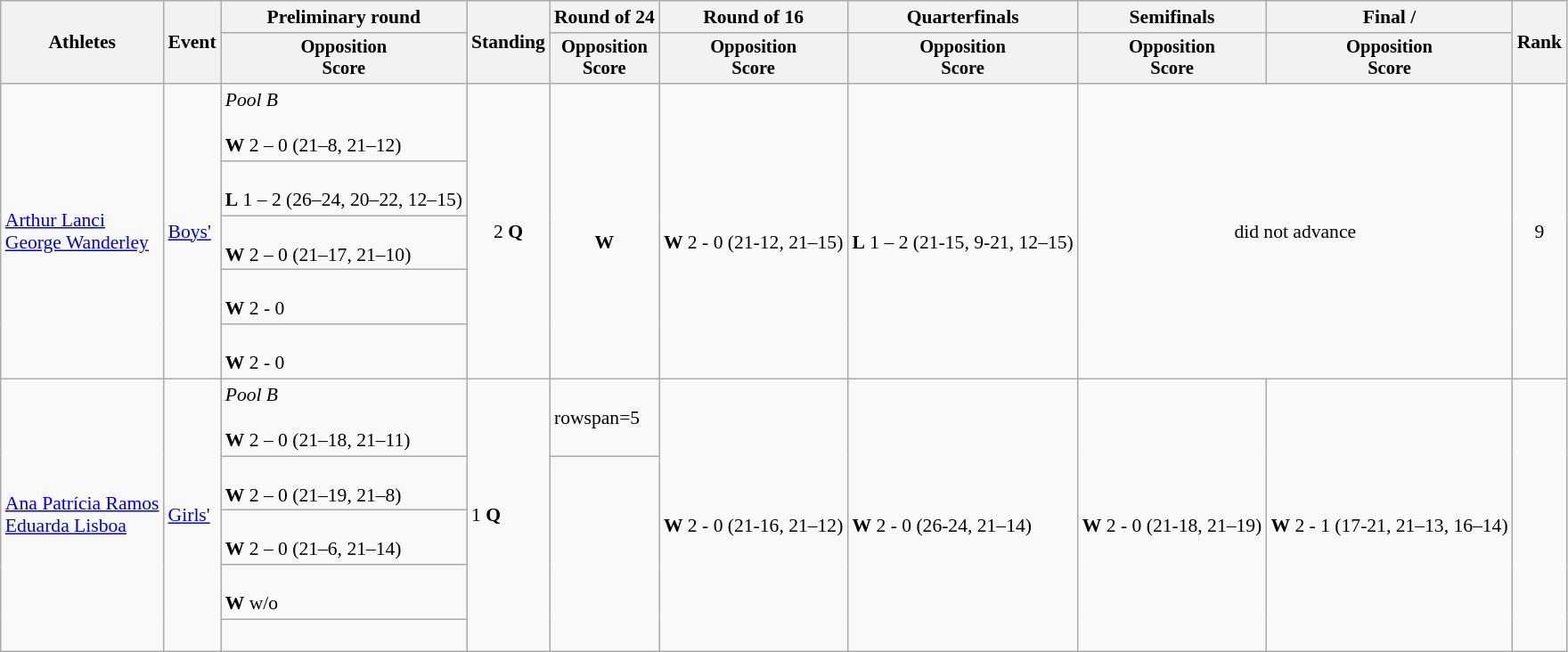<table class=wikitable style="font-size:90%">
<tr>
<th rowspan="2">Athletes</th>
<th rowspan="2">Event</th>
<th>Preliminary round</th>
<th rowspan="2">Standing</th>
<th>Round of 24</th>
<th>Round of 16</th>
<th>Quarterfinals</th>
<th>Semifinals</th>
<th>Final / </th>
<th rowspan=2>Rank</th>
</tr>
<tr style="font-size:95%">
<th>Opposition<br>Score</th>
<th>Opposition<br>Score</th>
<th>Opposition<br>Score</th>
<th>Opposition<br>Score</th>
<th>Opposition<br>Score</th>
<th>Opposition<br>Score</th>
</tr>
<tr align=center>
<td align=left rowspan=5><a href='#'>Arthur Lanci</a><br><a href='#'>George Wanderley</a></td>
<td align=left rowspan=5><a href='#'>Boys'</a></td>
<td align=left><em>Pool B</em><br><br><strong>W</strong> 2 – 0 (21–8, 21–12)</td>
<td rowspan=5>2 <strong>Q</strong></td>
<td rowspan=5><br><strong>W</strong></td>
<td rowspan=5><br><strong>W</strong> 2 - 0 (21-12, 21–15)</td>
<td rowspan=5><br><strong>L</strong> 1 – 2 (21-15, 9-21, 12–15)</td>
<td rowspan=5 colspan=2>did not advance</td>
<td rowspan=5>9</td>
</tr>
<tr align=left>
<td><br><strong>L</strong> 1 – 2 (26–24, 20–22, 12–15)</td>
</tr>
<tr align=left>
<td><br><strong>W</strong> 2 – 0 (21–17, 21–10)</td>
</tr>
<tr align=left>
<td><br><strong>W</strong> 2 - 0</td>
</tr>
<tr align=left>
<td><br><strong>W</strong> 2 - 0</td>
</tr>
<tr align=left>
<td align=left rowspan=5><a href='#'>Ana Patrícia Ramos</a><br><a href='#'>Eduarda Lisboa</a></td>
<td align=left rowspan=5><a href='#'>Girls'</a></td>
<td align=left><em>Pool B</em><br><br><strong>W</strong> 2 – 0 (21–18, 21–11)</td>
<td rowspan=5>1 <strong>Q</strong></td>
<td>rowspan=5 </td>
<td rowspan=5><br><strong>W</strong> 2 - 0 (21-16, 21–12)</td>
<td rowspan=5><br><strong>W</strong> 2 - 0 (26-24, 21–14)</td>
<td rowspan=5><br><strong>W</strong> 2 - 0 (21-18, 21–19)</td>
<td rowspan=5><br><strong>W</strong> 2 - 1 (17-21, 21–13, 16–14)</td>
<td rowspan=5></td>
</tr>
<tr align=left>
<td><br><strong>W</strong> 2 – 0 (21–19, 21–8)</td>
</tr>
<tr align=left>
<td><br><strong>W</strong> 2 – 0 (21–6, 21–14)</td>
</tr>
<tr align=left>
<td><br><strong>W</strong> w/o</td>
</tr>
<tr align=left>
<td><br></td>
</tr>
</table>
